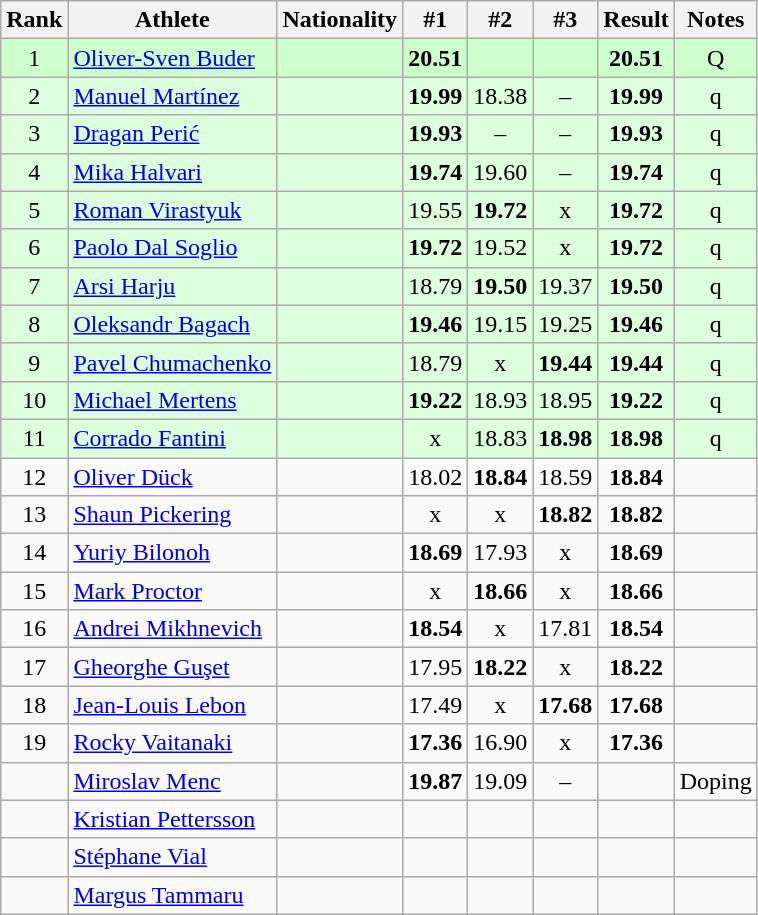<table class="wikitable sortable" style="text-align:center">
<tr>
<th>Rank</th>
<th>Athlete</th>
<th>Nationality</th>
<th>#1</th>
<th>#2</th>
<th>#3</th>
<th>Result</th>
<th>Notes</th>
</tr>
<tr bgcolor=ccffcc>
<td>1</td>
<td align="left"><a href='#'>Oliver-Sven Buder</a></td>
<td align=left></td>
<td><strong>20.51</strong></td>
<td></td>
<td></td>
<td><strong>20.51</strong></td>
<td>Q</td>
</tr>
<tr bgcolor=ddffdd>
<td>2</td>
<td align="left"><a href='#'>Manuel Martínez</a></td>
<td align=left></td>
<td><strong>19.99</strong></td>
<td>18.38</td>
<td>–</td>
<td><strong>19.99</strong></td>
<td>q</td>
</tr>
<tr bgcolor=ddffdd>
<td>3</td>
<td align="left"><a href='#'>Dragan Perić</a></td>
<td align=left></td>
<td><strong>19.93</strong></td>
<td>–</td>
<td>–</td>
<td><strong>19.93</strong></td>
<td>q</td>
</tr>
<tr bgcolor=ddffdd>
<td>4</td>
<td align="left"><a href='#'>Mika Halvari</a></td>
<td align=left></td>
<td><strong>19.74</strong></td>
<td>19.60</td>
<td>–</td>
<td><strong>19.74</strong></td>
<td>q</td>
</tr>
<tr bgcolor=ddffdd>
<td>5</td>
<td align="left"><a href='#'>Roman Virastyuk</a></td>
<td align=left></td>
<td>19.55</td>
<td><strong>19.72</strong></td>
<td>x</td>
<td><strong>19.72</strong></td>
<td>q</td>
</tr>
<tr bgcolor=ddffdd>
<td>6</td>
<td align="left"><a href='#'>Paolo Dal Soglio</a></td>
<td align=left></td>
<td><strong>19.72</strong></td>
<td>19.52</td>
<td>x</td>
<td><strong>19.72</strong></td>
<td>q</td>
</tr>
<tr bgcolor=ddffdd>
<td>7</td>
<td align="left"><a href='#'>Arsi Harju</a></td>
<td align=left></td>
<td>18.79</td>
<td><strong>19.50</strong></td>
<td>19.37</td>
<td><strong>19.50</strong></td>
<td>q</td>
</tr>
<tr bgcolor=ddffdd>
<td>8</td>
<td align="left"><a href='#'>Oleksandr Bagach</a></td>
<td align=left></td>
<td><strong>19.46</strong></td>
<td>19.15</td>
<td>19.25</td>
<td><strong>19.46</strong></td>
<td>q</td>
</tr>
<tr bgcolor=ddffdd>
<td>9</td>
<td align="left"><a href='#'>Pavel Chumachenko</a></td>
<td align=left></td>
<td>18.79</td>
<td>x</td>
<td><strong>19.44</strong></td>
<td><strong>19.44</strong></td>
<td>q</td>
</tr>
<tr bgcolor=ddffdd>
<td>10</td>
<td align="left"><a href='#'>Michael Mertens</a></td>
<td align=left></td>
<td><strong>19.22</strong></td>
<td>18.93</td>
<td>18.95</td>
<td><strong>19.22</strong></td>
<td>q</td>
</tr>
<tr bgcolor=ddffdd>
<td>11</td>
<td align="left"><a href='#'>Corrado Fantini</a></td>
<td align=left></td>
<td>x</td>
<td>18.83</td>
<td><strong>18.98</strong></td>
<td><strong>18.98</strong></td>
<td>q</td>
</tr>
<tr>
<td>12</td>
<td align="left"><a href='#'>Oliver Dück</a></td>
<td align=left></td>
<td>18.02</td>
<td><strong>18.84</strong></td>
<td>18.59</td>
<td><strong>18.84</strong></td>
<td></td>
</tr>
<tr>
<td>13</td>
<td align="left"><a href='#'>Shaun Pickering</a></td>
<td align=left></td>
<td>x</td>
<td>x</td>
<td><strong>18.82</strong></td>
<td><strong>18.82</strong></td>
<td></td>
</tr>
<tr>
<td>14</td>
<td align="left"><a href='#'>Yuriy Bilonoh</a></td>
<td align=left></td>
<td><strong>18.69</strong></td>
<td>17.93</td>
<td>x</td>
<td><strong>18.69</strong></td>
<td></td>
</tr>
<tr>
<td>15</td>
<td align="left"><a href='#'>Mark Proctor</a></td>
<td align=left></td>
<td>x</td>
<td><strong>18.66</strong></td>
<td>x</td>
<td><strong>18.66</strong></td>
<td></td>
</tr>
<tr>
<td>16</td>
<td align="left"><a href='#'>Andrei Mikhnevich</a></td>
<td align=left></td>
<td><strong>18.54</strong></td>
<td>x</td>
<td>17.81</td>
<td><strong>18.54</strong></td>
<td></td>
</tr>
<tr>
<td>17</td>
<td align="left"><a href='#'>Gheorghe Guşet</a></td>
<td align=left></td>
<td>17.95</td>
<td><strong>18.22</strong></td>
<td>x</td>
<td><strong>18.22</strong></td>
<td></td>
</tr>
<tr>
<td>18</td>
<td align="left"><a href='#'>Jean-Louis Lebon</a></td>
<td align=left></td>
<td>17.49</td>
<td>x</td>
<td><strong>17.68</strong></td>
<td><strong>17.68</strong></td>
<td></td>
</tr>
<tr>
<td>19</td>
<td align="left"><a href='#'>Rocky Vaitanaki</a></td>
<td align=left></td>
<td><strong>17.36</strong></td>
<td>16.90</td>
<td>x</td>
<td><strong>17.36</strong></td>
<td></td>
</tr>
<tr>
<td></td>
<td align="left"><a href='#'>Miroslav Menc</a></td>
<td align=left></td>
<td><strong>19.87</strong></td>
<td>19.09</td>
<td>–</td>
<td><strong></strong></td>
<td>Doping</td>
</tr>
<tr>
<td></td>
<td align="left"><a href='#'>Kristian Pettersson</a></td>
<td align=left></td>
<td></td>
<td></td>
<td></td>
<td><strong></strong></td>
<td></td>
</tr>
<tr>
<td></td>
<td align="left"><a href='#'>Stéphane Vial</a></td>
<td align=left></td>
<td></td>
<td></td>
<td></td>
<td><strong></strong></td>
<td></td>
</tr>
<tr>
<td></td>
<td align="left"><a href='#'>Margus Tammaru</a></td>
<td align=left></td>
<td></td>
<td></td>
<td></td>
<td><strong></strong></td>
<td></td>
</tr>
</table>
